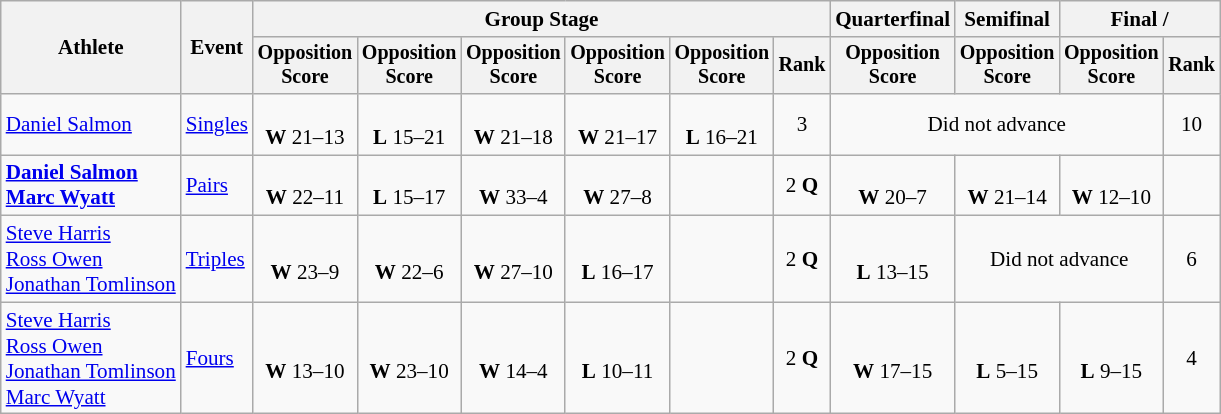<table class="wikitable" style="font-size:88%">
<tr>
<th rowspan=2>Athlete</th>
<th rowspan=2>Event</th>
<th colspan=6>Group Stage</th>
<th>Quarterfinal</th>
<th>Semifinal</th>
<th colspan=2>Final / </th>
</tr>
<tr style="font-size:95%">
<th>Opposition<br>Score</th>
<th>Opposition<br>Score</th>
<th>Opposition<br>Score</th>
<th>Opposition<br>Score</th>
<th>Opposition<br>Score</th>
<th>Rank</th>
<th>Opposition<br>Score</th>
<th>Opposition<br>Score</th>
<th>Opposition<br>Score</th>
<th>Rank</th>
</tr>
<tr align=center>
<td align=left><a href='#'>Daniel Salmon</a></td>
<td align=left><a href='#'>Singles</a></td>
<td><br><strong>W</strong> 21–13</td>
<td><br><strong>L</strong> 15–21</td>
<td><br><strong>W</strong> 21–18</td>
<td><br><strong>W</strong> 21–17</td>
<td><br><strong>L</strong> 16–21</td>
<td>3</td>
<td colspan=3>Did not advance</td>
<td>10</td>
</tr>
<tr align=center>
<td align=left><strong><a href='#'>Daniel Salmon</a><br><a href='#'>Marc Wyatt</a></strong></td>
<td align=left><a href='#'>Pairs</a></td>
<td><br><strong>W</strong> 22–11</td>
<td><br><strong>L</strong> 15–17</td>
<td><br><strong>W</strong> 33–4</td>
<td><br><strong>W</strong> 27–8</td>
<td></td>
<td>2 <strong>Q</strong></td>
<td><br><strong>W</strong> 20–7</td>
<td><br><strong>W</strong> 21–14</td>
<td><br><strong>W</strong> 12–10</td>
<td></td>
</tr>
<tr align=center>
<td align=left><a href='#'>Steve Harris</a><br><a href='#'>Ross Owen</a><br><a href='#'>Jonathan Tomlinson</a></td>
<td align=left><a href='#'>Triples</a></td>
<td><br><strong>W</strong> 23–9</td>
<td><br><strong>W</strong> 22–6</td>
<td><br><strong>W</strong> 27–10</td>
<td><br><strong>L</strong> 16–17</td>
<td></td>
<td>2 <strong>Q</strong></td>
<td><br><strong>L</strong> 13–15</td>
<td colspan=2>Did not advance</td>
<td>6</td>
</tr>
<tr align=center>
<td align=left><a href='#'>Steve Harris</a><br><a href='#'>Ross Owen</a><br><a href='#'>Jonathan Tomlinson</a><br><a href='#'>Marc Wyatt</a></td>
<td align=left><a href='#'>Fours</a></td>
<td><br><strong>W</strong> 13–10</td>
<td><br><strong>W</strong> 23–10</td>
<td><br><strong>W</strong> 14–4</td>
<td><br><strong>L</strong> 10–11</td>
<td></td>
<td>2 <strong>Q</strong></td>
<td><br><strong>W</strong> 17–15</td>
<td><br><strong>L</strong> 5–15</td>
<td><br><strong>L</strong> 9–15</td>
<td>4</td>
</tr>
</table>
